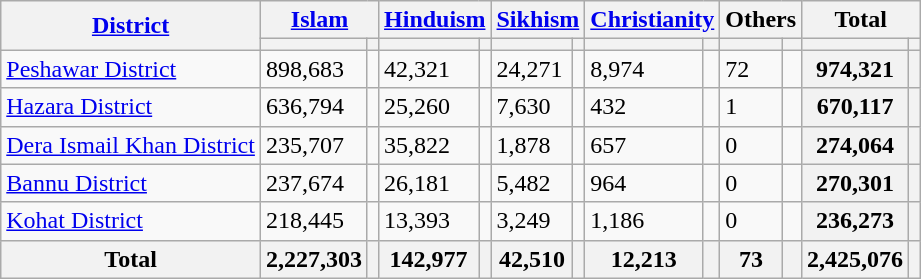<table class="wikitable sortable">
<tr>
<th rowspan="2"><a href='#'>District</a></th>
<th colspan="2"><a href='#'>Islam</a> </th>
<th colspan="2"><a href='#'>Hinduism</a> </th>
<th colspan="2"><a href='#'>Sikhism</a> </th>
<th colspan="2"><a href='#'>Christianity</a> </th>
<th colspan="2">Others</th>
<th colspan="2">Total</th>
</tr>
<tr>
<th><a href='#'></a></th>
<th></th>
<th></th>
<th></th>
<th></th>
<th></th>
<th></th>
<th></th>
<th></th>
<th></th>
<th></th>
<th></th>
</tr>
<tr>
<td><a href='#'>Peshawar District</a></td>
<td>898,683</td>
<td></td>
<td>42,321</td>
<td></td>
<td>24,271</td>
<td></td>
<td>8,974</td>
<td></td>
<td>72</td>
<td></td>
<th>974,321</th>
<th></th>
</tr>
<tr>
<td><a href='#'>Hazara District</a></td>
<td>636,794</td>
<td></td>
<td>25,260</td>
<td></td>
<td>7,630</td>
<td></td>
<td>432</td>
<td></td>
<td>1</td>
<td></td>
<th>670,117</th>
<th></th>
</tr>
<tr>
<td><a href='#'>Dera Ismail Khan District</a></td>
<td>235,707</td>
<td></td>
<td>35,822</td>
<td></td>
<td>1,878</td>
<td></td>
<td>657</td>
<td></td>
<td>0</td>
<td></td>
<th>274,064</th>
<th></th>
</tr>
<tr>
<td><a href='#'>Bannu District</a></td>
<td>237,674</td>
<td></td>
<td>26,181</td>
<td></td>
<td>5,482</td>
<td></td>
<td>964</td>
<td></td>
<td>0</td>
<td></td>
<th>270,301</th>
<th></th>
</tr>
<tr>
<td><a href='#'>Kohat District</a></td>
<td>218,445</td>
<td></td>
<td>13,393</td>
<td></td>
<td>3,249</td>
<td></td>
<td>1,186</td>
<td></td>
<td>0</td>
<td></td>
<th>236,273</th>
<th></th>
</tr>
<tr>
<th>Total</th>
<th>2,227,303</th>
<th></th>
<th>142,977</th>
<th></th>
<th>42,510</th>
<th></th>
<th>12,213</th>
<th></th>
<th>73</th>
<th></th>
<th>2,425,076</th>
<th></th>
</tr>
</table>
